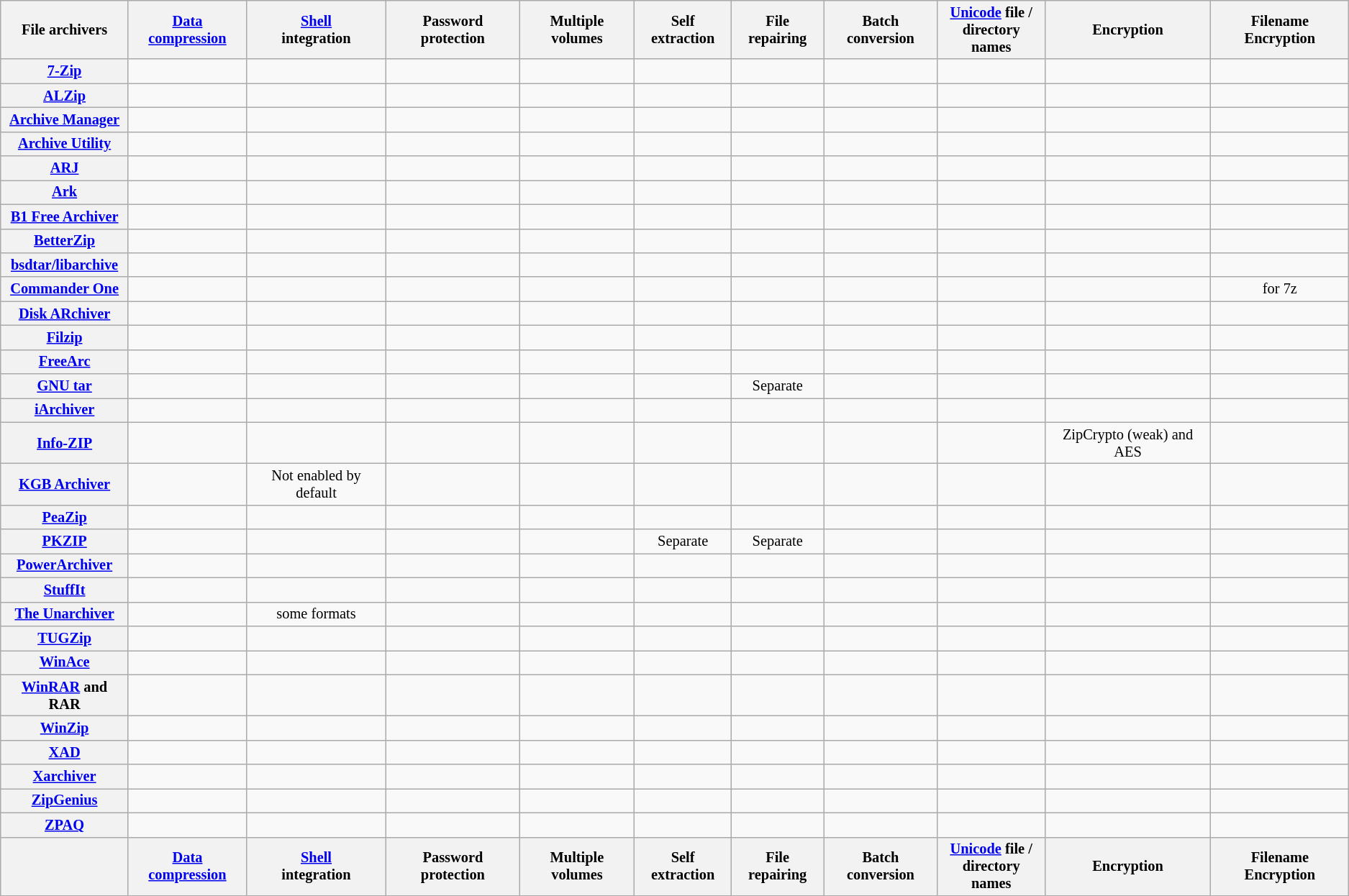<table class="wikitable sortable sort-under" style="font-size: 85%; text-align: center; width: auto;">
<tr>
<th>File archivers</th>
<th><a href='#'>Data compression</a></th>
<th><a href='#'>Shell</a><br>integration</th>
<th>Password protection</th>
<th>Multiple volumes</th>
<th>Self extraction</th>
<th>File repairing</th>
<th>Batch conversion</th>
<th><a href='#'>Unicode</a> file /<br>directory names</th>
<th>Encryption</th>
<th>Filename Encryption</th>
</tr>
<tr>
<th><a href='#'>7-Zip</a></th>
<td></td>
<td></td>
<td></td>
<td></td>
<td></td>
<td></td>
<td></td>
<td></td>
<td></td>
<td></td>
</tr>
<tr>
<th><a href='#'>ALZip</a></th>
<td></td>
<td></td>
<td></td>
<td></td>
<td></td>
<td></td>
<td></td>
<td></td>
<td></td>
<td></td>
</tr>
<tr>
<th><a href='#'>Archive Manager</a></th>
<td></td>
<td></td>
<td></td>
<td></td>
<td></td>
<td></td>
<td></td>
<td></td>
<td></td>
<td></td>
</tr>
<tr>
<th><a href='#'>Archive Utility</a></th>
<td></td>
<td></td>
<td></td>
<td></td>
<td></td>
<td></td>
<td></td>
<td></td>
<td></td>
<td></td>
</tr>
<tr>
<th><a href='#'>ARJ</a></th>
<td></td>
<td></td>
<td></td>
<td></td>
<td></td>
<td></td>
<td></td>
<td></td>
<td></td>
<td></td>
</tr>
<tr>
<th><a href='#'>Ark</a></th>
<td></td>
<td></td>
<td></td>
<td></td>
<td></td>
<td></td>
<td></td>
<td></td>
<td></td>
<td></td>
</tr>
<tr>
<th><a href='#'>B1 Free Archiver</a></th>
<td></td>
<td></td>
<td></td>
<td></td>
<td></td>
<td></td>
<td></td>
<td></td>
<td></td>
<td></td>
</tr>
<tr>
<th><a href='#'>BetterZip</a></th>
<td></td>
<td></td>
<td></td>
<td></td>
<td></td>
<td></td>
<td></td>
<td></td>
<td></td>
<td></td>
</tr>
<tr>
<th><a href='#'>bsdtar/libarchive</a></th>
<td></td>
<td></td>
<td></td>
<td></td>
<td></td>
<td></td>
<td></td>
<td></td>
<td></td>
<td></td>
</tr>
<tr>
<th><a href='#'>Commander One</a></th>
<td></td>
<td></td>
<td></td>
<td></td>
<td></td>
<td></td>
<td></td>
<td></td>
<td></td>
<td> for 7z</td>
</tr>
<tr>
<th><a href='#'>Disk ARchiver</a></th>
<td></td>
<td></td>
<td></td>
<td></td>
<td></td>
<td></td>
<td></td>
<td></td>
<td></td>
<td></td>
</tr>
<tr>
<th><a href='#'>Filzip</a></th>
<td></td>
<td></td>
<td></td>
<td></td>
<td></td>
<td></td>
<td></td>
<td></td>
<td></td>
<td></td>
</tr>
<tr>
<th><a href='#'>FreeArc</a></th>
<td></td>
<td></td>
<td></td>
<td></td>
<td></td>
<td></td>
<td></td>
<td></td>
<td></td>
<td></td>
</tr>
<tr>
<th><a href='#'>GNU tar</a></th>
<td></td>
<td></td>
<td></td>
<td></td>
<td></td>
<td>Separate</td>
<td></td>
<td></td>
<td></td>
<td></td>
</tr>
<tr>
<th><a href='#'>iArchiver</a></th>
<td></td>
<td></td>
<td></td>
<td></td>
<td></td>
<td></td>
<td></td>
<td></td>
<td></td>
<td></td>
</tr>
<tr>
<th><a href='#'>Info-ZIP</a></th>
<td></td>
<td></td>
<td></td>
<td></td>
<td></td>
<td></td>
<td></td>
<td></td>
<td>ZipCrypto (weak) and AES</td>
<td></td>
</tr>
<tr>
<th><a href='#'>KGB Archiver</a></th>
<td></td>
<td>Not enabled by default</td>
<td></td>
<td></td>
<td></td>
<td></td>
<td></td>
<td></td>
<td></td>
<td></td>
</tr>
<tr>
<th><a href='#'>PeaZip</a></th>
<td></td>
<td></td>
<td></td>
<td></td>
<td></td>
<td></td>
<td></td>
<td></td>
<td></td>
<td></td>
</tr>
<tr>
<th><a href='#'>PKZIP</a></th>
<td></td>
<td></td>
<td></td>
<td></td>
<td>Separate</td>
<td>Separate</td>
<td></td>
<td></td>
<td></td>
<td></td>
</tr>
<tr>
<th><a href='#'>PowerArchiver</a></th>
<td></td>
<td></td>
<td></td>
<td></td>
<td></td>
<td></td>
<td></td>
<td></td>
<td></td>
<td></td>
</tr>
<tr>
<th><a href='#'>StuffIt</a></th>
<td></td>
<td></td>
<td></td>
<td></td>
<td></td>
<td></td>
<td></td>
<td></td>
<td></td>
<td></td>
</tr>
<tr>
<th><a href='#'>The Unarchiver</a></th>
<td></td>
<td>some formats</td>
<td></td>
<td></td>
<td></td>
<td></td>
<td></td>
<td></td>
<td></td>
<td></td>
</tr>
<tr>
<th><a href='#'>TUGZip</a></th>
<td></td>
<td></td>
<td></td>
<td></td>
<td></td>
<td></td>
<td></td>
<td></td>
<td></td>
<td></td>
</tr>
<tr>
<th><a href='#'>WinAce</a></th>
<td></td>
<td></td>
<td></td>
<td></td>
<td></td>
<td></td>
<td></td>
<td></td>
<td></td>
<td></td>
</tr>
<tr>
<th><a href='#'>WinRAR</a> and RAR</th>
<td></td>
<td></td>
<td></td>
<td></td>
<td></td>
<td></td>
<td></td>
<td></td>
<td></td>
<td></td>
</tr>
<tr>
<th><a href='#'>WinZip</a></th>
<td></td>
<td></td>
<td></td>
<td></td>
<td></td>
<td></td>
<td></td>
<td></td>
<td></td>
<td></td>
</tr>
<tr>
<th><a href='#'>XAD</a></th>
<td></td>
<td></td>
<td></td>
<td></td>
<td></td>
<td></td>
<td></td>
<td></td>
<td></td>
<td></td>
</tr>
<tr>
<th><a href='#'>Xarchiver</a></th>
<td></td>
<td></td>
<td></td>
<td></td>
<td></td>
<td></td>
<td></td>
<td></td>
<td></td>
<td></td>
</tr>
<tr>
<th><a href='#'>ZipGenius</a></th>
<td></td>
<td></td>
<td></td>
<td></td>
<td></td>
<td></td>
<td></td>
<td></td>
<td></td>
<td></td>
</tr>
<tr>
<th><a href='#'>ZPAQ</a></th>
<td></td>
<td></td>
<td></td>
<td></td>
<td></td>
<td></td>
<td></td>
<td></td>
<td></td>
<td></td>
</tr>
<tr class="sortbottom">
<th></th>
<th><a href='#'>Data compression</a></th>
<th><a href='#'>Shell</a><br>integration</th>
<th>Password protection</th>
<th>Multiple volumes</th>
<th>Self extraction</th>
<th>File repairing</th>
<th>Batch conversion</th>
<th><a href='#'>Unicode</a> file /<br>directory names</th>
<th>Encryption</th>
<th>Filename Encryption</th>
</tr>
</table>
